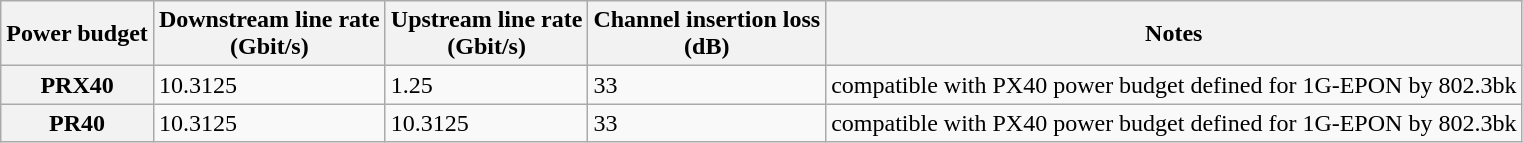<table class="wikitable" border="1">
<tr>
<th>Power budget</th>
<th>Downstream line rate <br> (Gbit/s)</th>
<th>Upstream line rate <br> (Gbit/s)</th>
<th>Channel insertion loss <br> (dB)</th>
<th>Notes</th>
</tr>
<tr>
<th>PRX40</th>
<td>10.3125</td>
<td>1.25</td>
<td>33</td>
<td>compatible with PX40 power budget defined for 1G-EPON by 802.3bk</td>
</tr>
<tr>
<th>PR40</th>
<td>10.3125</td>
<td>10.3125</td>
<td>33</td>
<td>compatible with PX40 power budget defined for 1G-EPON by 802.3bk</td>
</tr>
</table>
